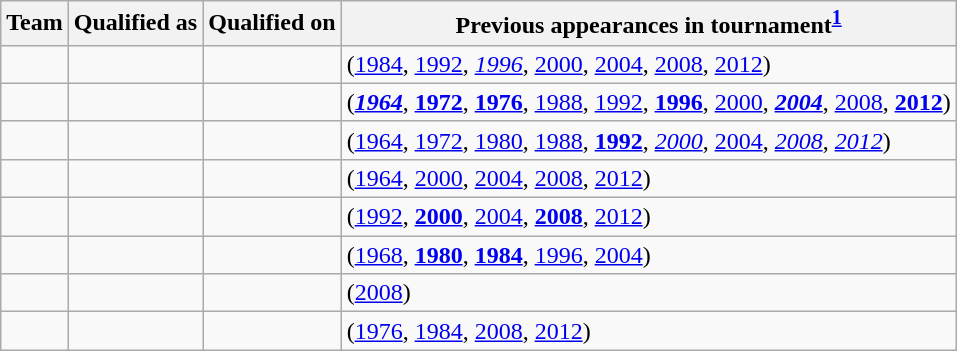<table class="wikitable sortable" style="text-align: left;">
<tr>
<th>Team</th>
<th>Qualified as</th>
<th>Qualified on</th>
<th>Previous appearances in tournament<sup><strong><a href='#'>1</a></strong></sup></th>
</tr>
<tr>
<td></td>
<td></td>
<td></td>
<td> (<a href='#'>1984</a>, <a href='#'>1992</a>, <em><a href='#'>1996</a></em>, <a href='#'>2000</a>, <a href='#'>2004</a>, <a href='#'>2008</a>, <a href='#'>2012</a>)</td>
</tr>
<tr>
<td></td>
<td></td>
<td></td>
<td> (<strong><em><a href='#'>1964</a></em></strong>, <strong><a href='#'>1972</a></strong>, <strong><a href='#'>1976</a></strong>, <a href='#'>1988</a>, <a href='#'>1992</a>, <strong><a href='#'>1996</a></strong>, <a href='#'>2000</a>, <strong><em><a href='#'>2004</a></em></strong>, <a href='#'>2008</a>, <strong><a href='#'>2012</a></strong>)</td>
</tr>
<tr>
<td></td>
<td></td>
<td></td>
<td> (<a href='#'>1964</a>, <a href='#'>1972</a>, <a href='#'>1980</a>, <a href='#'>1988</a>, <strong><a href='#'>1992</a></strong>, <em><a href='#'>2000</a></em>, <a href='#'>2004</a>, <em><a href='#'>2008</a></em>, <em><a href='#'>2012</a></em>)</td>
</tr>
<tr>
<td></td>
<td></td>
<td></td>
<td> (<a href='#'>1964</a>, <a href='#'>2000</a>, <a href='#'>2004</a>, <a href='#'>2008</a>, <a href='#'>2012</a>)</td>
</tr>
<tr>
<td></td>
<td></td>
<td></td>
<td> (<a href='#'>1992</a>, <strong><a href='#'>2000</a></strong>, <a href='#'>2004</a>, <strong><a href='#'>2008</a></strong>, <a href='#'>2012</a>)</td>
</tr>
<tr>
<td></td>
<td></td>
<td></td>
<td> (<a href='#'>1968</a>, <strong><a href='#'>1980</a></strong>, <strong><a href='#'>1984</a></strong>, <a href='#'>1996</a>, <a href='#'>2004</a>)</td>
</tr>
<tr>
<td></td>
<td></td>
<td></td>
<td> (<a href='#'>2008</a>)</td>
</tr>
<tr>
<td></td>
<td></td>
<td></td>
<td> (<a href='#'>1976</a>, <a href='#'>1984</a>, <a href='#'>2008</a>, <a href='#'>2012</a>)</td>
</tr>
</table>
